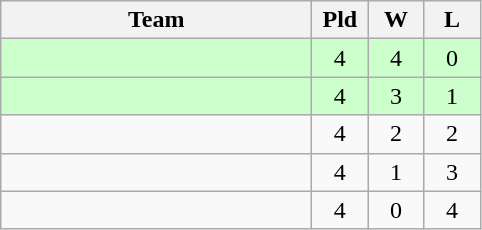<table class=wikitable style="text-align:center">
<tr>
<th width=200>Team</th>
<th width=30>Pld</th>
<th width=30>W</th>
<th width=30>L</th>
</tr>
<tr style=background:#ccffcc>
<td style="text-align:left"></td>
<td>4</td>
<td>4</td>
<td>0</td>
</tr>
<tr style=background:#ccffcc>
<td style="text-align:left"></td>
<td>4</td>
<td>3</td>
<td>1</td>
</tr>
<tr>
<td style="text-align:left"></td>
<td>4</td>
<td>2</td>
<td>2</td>
</tr>
<tr>
<td style="text-align:left"></td>
<td>4</td>
<td>1</td>
<td>3</td>
</tr>
<tr>
<td style="text-align:left"></td>
<td>4</td>
<td>0</td>
<td>4</td>
</tr>
</table>
